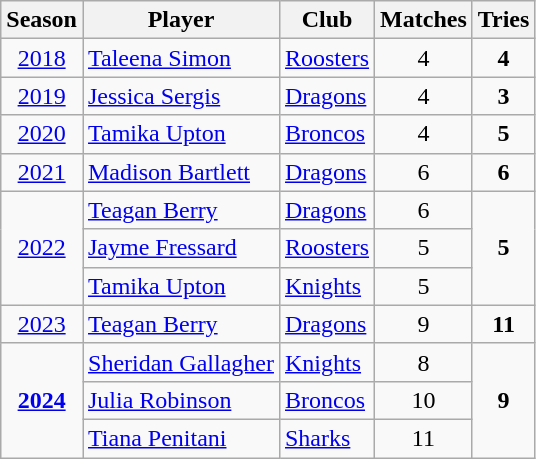<table class="wikitable" style="text-align: center;">
<tr>
<th>Season</th>
<th>Player</th>
<th>Club</th>
<th>Matches</th>
<th>Tries</th>
</tr>
<tr>
<td><a href='#'>2018</a></td>
<td align=left><a href='#'>Taleena Simon</a></td>
<td align=left> <a href='#'>Roosters</a></td>
<td>4</td>
<td><strong>4</strong></td>
</tr>
<tr>
<td><a href='#'>2019</a></td>
<td align=left><a href='#'>Jessica Sergis</a></td>
<td align=left> <a href='#'>Dragons</a></td>
<td>4</td>
<td><strong>3</strong></td>
</tr>
<tr>
<td><a href='#'>2020</a></td>
<td align=left><a href='#'>Tamika Upton</a></td>
<td align=left> <a href='#'>Broncos</a></td>
<td>4</td>
<td><strong>5</strong></td>
</tr>
<tr>
<td><a href='#'>2021</a></td>
<td align=left><a href='#'>Madison Bartlett</a></td>
<td align=left> <a href='#'>Dragons</a></td>
<td>6</td>
<td><strong>6</strong></td>
</tr>
<tr>
<td rowspan=3><a href='#'>2022</a></td>
<td align=left><a href='#'>Teagan Berry</a></td>
<td align=left> <a href='#'>Dragons</a></td>
<td>6</td>
<td rowspan=3><strong>5</strong></td>
</tr>
<tr>
<td align=left><a href='#'>Jayme Fressard</a></td>
<td align=left> <a href='#'>Roosters</a></td>
<td>5</td>
</tr>
<tr>
<td align=left><a href='#'>Tamika Upton</a></td>
<td align=left> <a href='#'>Knights</a></td>
<td>5</td>
</tr>
<tr>
<td><a href='#'>2023</a></td>
<td align=left><a href='#'>Teagan Berry</a></td>
<td align=left> <a href='#'>Dragons</a></td>
<td>9</td>
<td><strong>11</strong></td>
</tr>
<tr>
<td rowspan=3><strong><a href='#'>2024</a></strong></td>
<td align=left><a href='#'>Sheridan Gallagher</a></td>
<td align=left> <a href='#'>Knights</a></td>
<td>8</td>
<td rowspan=3><strong>9</strong></td>
</tr>
<tr>
<td align=left><a href='#'>Julia Robinson</a></td>
<td align=left> <a href='#'>Broncos</a></td>
<td>10</td>
</tr>
<tr>
<td align=left><a href='#'>Tiana Penitani</a></td>
<td align=left> <a href='#'>Sharks</a></td>
<td>11</td>
</tr>
</table>
